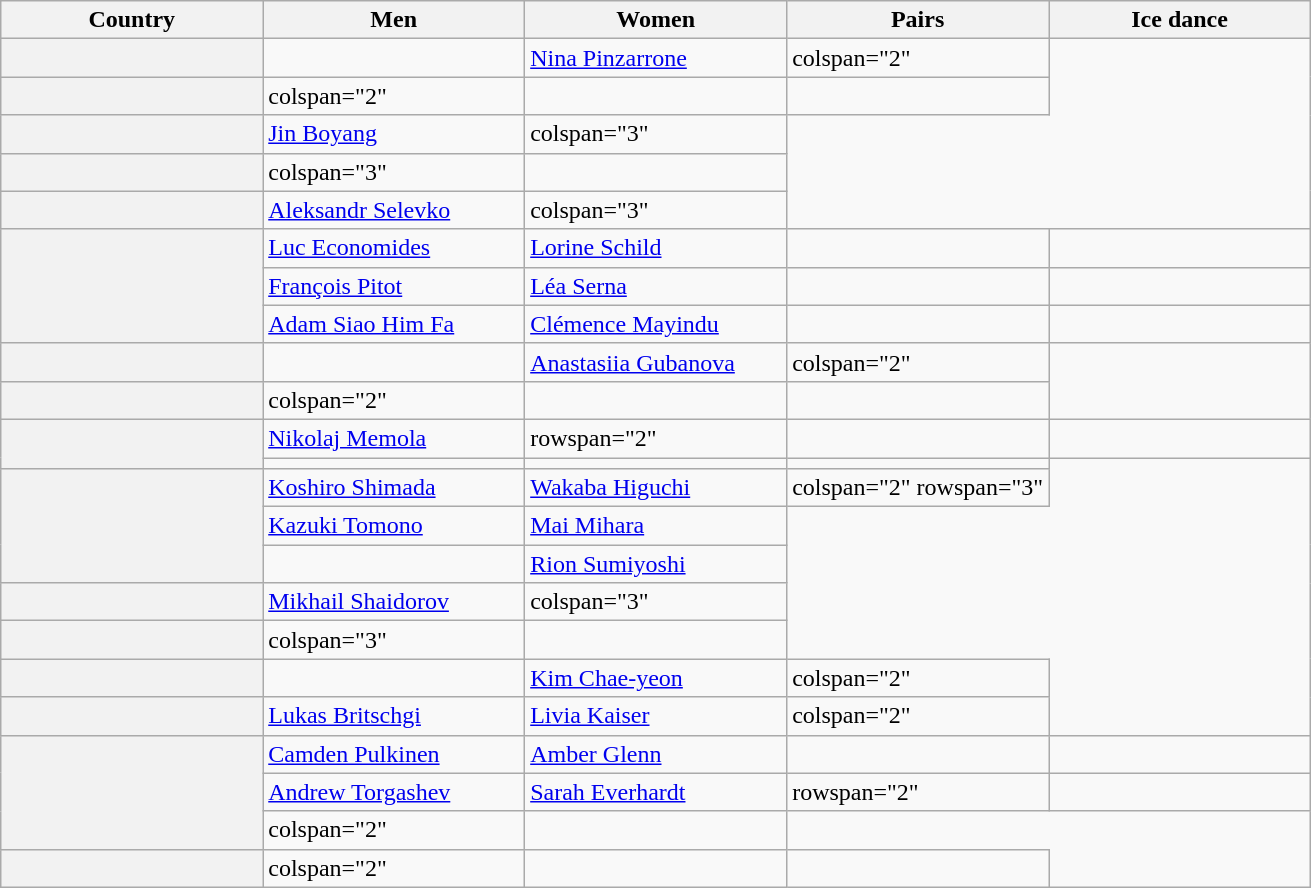<table class="wikitable unsortable" style="text-align:left;">
<tr>
<th scope="col" style="text-align:center; width:20%">Country</th>
<th scope="col" style="text-align:center; width:20%">Men</th>
<th scope="col" style="text-align:center; width:20%">Women</th>
<th scope="col" style="text-align:center; width:20%">Pairs</th>
<th scope="col" style="text-align:center; width:20%">Ice dance</th>
</tr>
<tr>
<th scope="row" style="text-align:left"></th>
<td></td>
<td><a href='#'>Nina Pinzarrone</a></td>
<td>colspan="2" </td>
</tr>
<tr>
<th scope="row" style="text-align:left"></th>
<td>colspan="2" </td>
<td></td>
<td></td>
</tr>
<tr>
<th scope="row" style="text-align:left"></th>
<td><a href='#'>Jin Boyang</a></td>
<td>colspan="3" </td>
</tr>
<tr>
<th scope="row" style="text-align:left"></th>
<td>colspan="3" </td>
<td></td>
</tr>
<tr>
<th scope="row" style="text-align:left"></th>
<td><a href='#'>Aleksandr Selevko</a></td>
<td>colspan="3" </td>
</tr>
<tr>
<th scope="row" style="text-align:left" rowspan="3"></th>
<td><a href='#'>Luc Economides</a></td>
<td><a href='#'>Lorine Schild</a></td>
<td></td>
<td></td>
</tr>
<tr>
<td><a href='#'>François Pitot</a></td>
<td><a href='#'>Léa Serna</a></td>
<td></td>
<td></td>
</tr>
<tr>
<td><a href='#'>Adam Siao Him Fa</a></td>
<td><a href='#'>Clémence Mayindu</a></td>
<td></td>
<td></td>
</tr>
<tr>
<th scope="row" style="text-align:left"></th>
<td></td>
<td><a href='#'>Anastasiia Gubanova</a></td>
<td>colspan="2" </td>
</tr>
<tr>
<th scope="row" style="text-align:left"></th>
<td>colspan="2" </td>
<td></td>
<td></td>
</tr>
<tr>
<th scope="row" style="text-align:left" rowspan="2"></th>
<td><a href='#'>Nikolaj Memola</a></td>
<td>rowspan="2" </td>
<td></td>
<td></td>
</tr>
<tr>
<td></td>
<td></td>
<td></td>
</tr>
<tr>
<th scope="row" style="text-align:left" rowspan="3"></th>
<td><a href='#'>Koshiro Shimada</a></td>
<td><a href='#'>Wakaba Higuchi</a></td>
<td>colspan="2" rowspan="3" </td>
</tr>
<tr>
<td><a href='#'>Kazuki Tomono</a></td>
<td><a href='#'>Mai Mihara</a></td>
</tr>
<tr>
<td></td>
<td><a href='#'>Rion Sumiyoshi</a></td>
</tr>
<tr>
<th scope="row" style="text-align:left"></th>
<td><a href='#'>Mikhail Shaidorov</a></td>
<td>colspan="3" </td>
</tr>
<tr>
<th scope="row" style="text-align:left"></th>
<td>colspan="3" </td>
<td></td>
</tr>
<tr>
<th scope="row" style="text-align:left"></th>
<td></td>
<td><a href='#'>Kim Chae-yeon</a></td>
<td>colspan="2" </td>
</tr>
<tr>
<th scope="row" style="text-align:left"></th>
<td><a href='#'>Lukas Britschgi</a></td>
<td><a href='#'>Livia Kaiser</a></td>
<td>colspan="2" </td>
</tr>
<tr>
<th scope="row" style="text-align:left" rowspan="3"></th>
<td><a href='#'>Camden Pulkinen</a></td>
<td><a href='#'>Amber Glenn</a></td>
<td></td>
<td></td>
</tr>
<tr>
<td><a href='#'>Andrew Torgashev</a></td>
<td><a href='#'>Sarah Everhardt</a></td>
<td>rowspan="2" </td>
<td></td>
</tr>
<tr>
<td>colspan="2" </td>
<td></td>
</tr>
<tr>
<th scope="row" style="text-align:left"></th>
<td>colspan="2" </td>
<td></td>
<td></td>
</tr>
</table>
